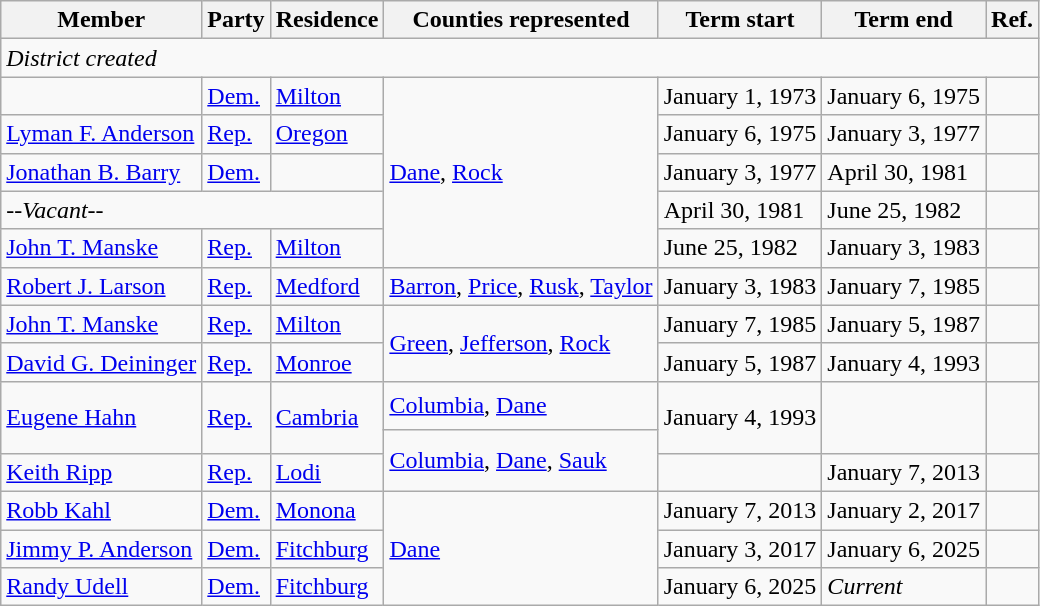<table class="wikitable">
<tr>
<th>Member</th>
<th>Party</th>
<th>Residence</th>
<th>Counties represented</th>
<th>Term start</th>
<th>Term end</th>
<th>Ref.</th>
</tr>
<tr>
<td colspan="7"><em>District created</em></td>
</tr>
<tr>
<td></td>
<td><a href='#'>Dem.</a></td>
<td><a href='#'>Milton</a></td>
<td rowspan="5"><a href='#'>Dane</a>, <a href='#'>Rock</a></td>
<td>January 1, 1973</td>
<td>January 6, 1975</td>
<td></td>
</tr>
<tr>
<td><a href='#'>Lyman F. Anderson</a></td>
<td><a href='#'>Rep.</a></td>
<td><a href='#'>Oregon</a></td>
<td>January 6, 1975</td>
<td>January 3, 1977</td>
<td></td>
</tr>
<tr>
<td><a href='#'>Jonathan B. Barry</a></td>
<td><a href='#'>Dem.</a></td>
<td></td>
<td>January 3, 1977</td>
<td>April 30, 1981</td>
<td></td>
</tr>
<tr>
<td colspan="3"><em>--Vacant--</em></td>
<td>April 30, 1981</td>
<td>June 25, 1982</td>
<td></td>
</tr>
<tr>
<td><a href='#'>John T. Manske</a></td>
<td><a href='#'>Rep.</a></td>
<td><a href='#'>Milton</a></td>
<td>June 25, 1982</td>
<td>January 3, 1983</td>
<td></td>
</tr>
<tr>
<td><a href='#'>Robert J. Larson</a></td>
<td><a href='#'>Rep.</a></td>
<td><a href='#'>Medford</a></td>
<td><a href='#'>Barron</a>, <a href='#'>Price</a>, <a href='#'>Rusk</a>, <a href='#'>Taylor</a></td>
<td>January 3, 1983</td>
<td>January 7, 1985</td>
<td></td>
</tr>
<tr>
<td><a href='#'>John T. Manske</a></td>
<td><a href='#'>Rep.</a></td>
<td><a href='#'>Milton</a></td>
<td rowspan="2"><a href='#'>Green</a>, <a href='#'>Jefferson</a>, <a href='#'>Rock</a></td>
<td>January 7, 1985</td>
<td>January 5, 1987</td>
<td></td>
</tr>
<tr>
<td><a href='#'>David G. Deininger</a></td>
<td><a href='#'>Rep.</a></td>
<td><a href='#'>Monroe</a></td>
<td>January 5, 1987</td>
<td>January 4, 1993</td>
<td></td>
</tr>
<tr style="height:2em">
<td rowspan="2"><a href='#'>Eugene Hahn</a></td>
<td rowspan="2" ><a href='#'>Rep.</a></td>
<td rowspan="2"><a href='#'>Cambria</a></td>
<td><a href='#'>Columbia</a>, <a href='#'>Dane</a></td>
<td rowspan="2">January 4, 1993</td>
<td rowspan="2"></td>
<td rowspan="2"></td>
</tr>
<tr style="height:1em">
<td rowspan="2"><a href='#'>Columbia</a>, <a href='#'>Dane</a>, <a href='#'>Sauk</a></td>
</tr>
<tr>
<td><a href='#'>Keith Ripp</a></td>
<td><a href='#'>Rep.</a></td>
<td><a href='#'>Lodi</a></td>
<td></td>
<td>January 7, 2013</td>
<td></td>
</tr>
<tr>
<td><a href='#'>Robb Kahl</a></td>
<td><a href='#'>Dem.</a></td>
<td><a href='#'>Monona</a></td>
<td rowspan="3"><a href='#'>Dane</a></td>
<td>January 7, 2013</td>
<td>January 2, 2017</td>
<td></td>
</tr>
<tr>
<td><a href='#'>Jimmy P. Anderson</a></td>
<td><a href='#'>Dem.</a></td>
<td><a href='#'>Fitchburg</a></td>
<td>January 3, 2017</td>
<td>January 6, 2025</td>
<td></td>
</tr>
<tr>
<td><a href='#'>Randy Udell</a></td>
<td><a href='#'>Dem.</a></td>
<td><a href='#'>Fitchburg</a></td>
<td>January 6, 2025</td>
<td><em>Current</em></td>
<td></td>
</tr>
</table>
